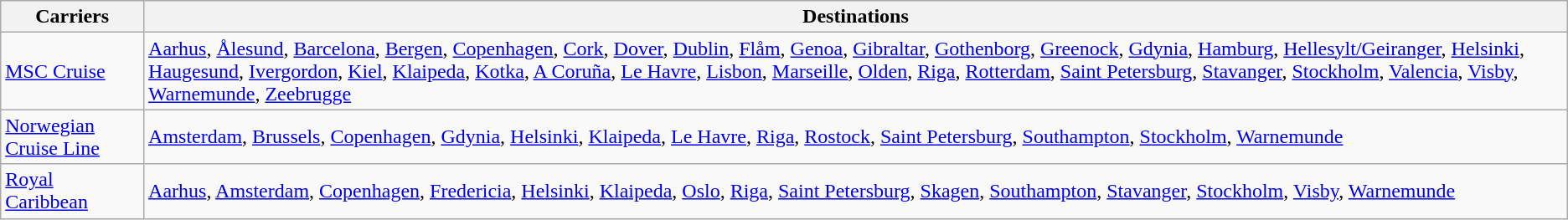<table class="wikitable">
<tr>
<th>Carriers</th>
<th>Destinations</th>
</tr>
<tr>
<td><a href='#'>MSC Cruise</a></td>
<td><a href='#'>Aarhus</a>, <a href='#'>Ålesund</a>, <a href='#'>Barcelona</a>, <a href='#'>Bergen</a>, <a href='#'>Copenhagen</a>, <a href='#'>Cork</a>, <a href='#'>Dover</a>, <a href='#'>Dublin</a>, <a href='#'>Flåm</a>, <a href='#'>Genoa</a>, <a href='#'>Gibraltar</a>, <a href='#'>Gothenborg</a>, <a href='#'>Greenock</a>, <a href='#'>Gdynia</a>, <a href='#'>Hamburg</a>, <a href='#'>Hellesylt/Geiranger</a>, <a href='#'>Helsinki</a>, <a href='#'>Haugesund</a>, <a href='#'>Ivergordon</a>, <a href='#'>Kiel</a>, <a href='#'>Klaipeda</a>, <a href='#'>Kotka</a>, <a href='#'>A Coruña</a>, <a href='#'>Le Havre</a>, <a href='#'>Lisbon</a>, <a href='#'>Marseille</a>, <a href='#'>Olden</a>, <a href='#'>Riga</a>, <a href='#'>Rotterdam</a>, <a href='#'>Saint Petersburg</a>, <a href='#'>Stavanger</a>, <a href='#'>Stockholm</a>, <a href='#'>Valencia</a>, <a href='#'>Visby</a>, <a href='#'>Warnemunde</a>, <a href='#'>Zeebrugge</a></td>
</tr>
<tr>
<td><a href='#'>Norwegian Cruise Line</a></td>
<td><a href='#'>Amsterdam</a>, <a href='#'>Brussels</a>, <a href='#'>Copenhagen</a>, <a href='#'>Gdynia</a>, <a href='#'>Helsinki</a>, <a href='#'>Klaipeda</a>, <a href='#'>Le Havre</a>, <a href='#'>Riga</a>, <a href='#'>Rostock</a>, <a href='#'>Saint Petersburg</a>, <a href='#'>Southampton</a>, <a href='#'>Stockholm</a>, <a href='#'>Warnemunde</a></td>
</tr>
<tr>
<td><a href='#'>Royal Caribbean</a></td>
<td><a href='#'>Aarhus</a>, <a href='#'>Amsterdam</a>, <a href='#'>Copenhagen</a>, <a href='#'>Fredericia</a>, <a href='#'>Helsinki</a>, <a href='#'>Klaipeda</a>, <a href='#'>Oslo</a>, <a href='#'>Riga</a>, <a href='#'>Saint Petersburg</a>, <a href='#'>Skagen</a>, <a href='#'>Southampton</a>, <a href='#'>Stavanger</a>, <a href='#'>Stockholm</a>, <a href='#'>Visby</a>, <a href='#'>Warnemunde</a></td>
</tr>
</table>
